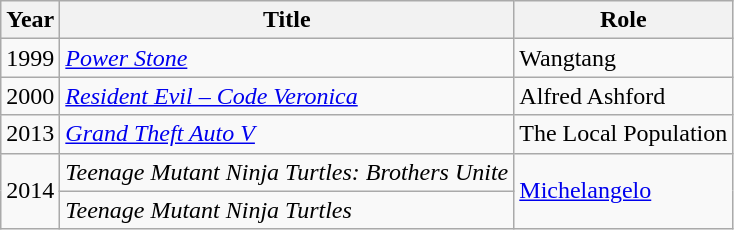<table class="wikitable sortable">
<tr>
<th>Year</th>
<th>Title</th>
<th>Role</th>
</tr>
<tr>
<td>1999</td>
<td><em><a href='#'>Power Stone</a></em></td>
<td>Wangtang</td>
</tr>
<tr>
<td>2000</td>
<td><em><a href='#'>Resident Evil – Code Veronica</a></em></td>
<td>Alfred Ashford</td>
</tr>
<tr>
<td>2013</td>
<td><em><a href='#'>Grand Theft Auto V</a></em></td>
<td>The Local Population</td>
</tr>
<tr>
<td rowspan="2">2014</td>
<td><em>Teenage Mutant Ninja Turtles: Brothers Unite</em></td>
<td rowspan="2"><a href='#'>Michelangelo</a></td>
</tr>
<tr>
<td><em>Teenage Mutant Ninja Turtles</em></td>
</tr>
</table>
